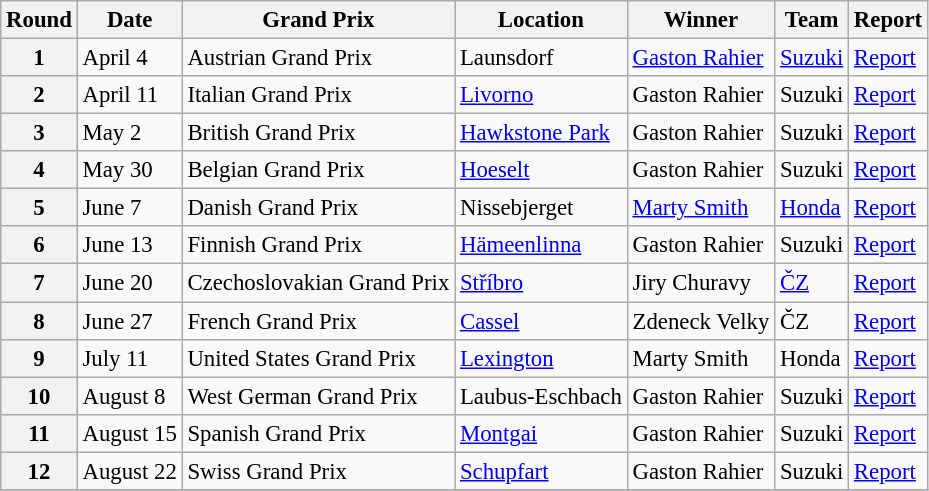<table class="wikitable" style="font-size: 95%;">
<tr>
<th align=center>Round</th>
<th align=center>Date</th>
<th align=center>Grand Prix</th>
<th align=center>Location</th>
<th align=center>Winner</th>
<th align=center>Team</th>
<th align=center>Report</th>
</tr>
<tr>
<th>1</th>
<td>April 4</td>
<td> Austrian Grand Prix</td>
<td>Launsdorf</td>
<td> <a href='#'>Gaston Rahier</a></td>
<td><a href='#'>Suzuki</a></td>
<td><a href='#'>Report</a></td>
</tr>
<tr>
<th>2</th>
<td>April 11</td>
<td> Italian Grand Prix</td>
<td><a href='#'>Livorno</a></td>
<td> Gaston Rahier</td>
<td>Suzuki</td>
<td><a href='#'>Report</a></td>
</tr>
<tr>
<th>3</th>
<td>May 2</td>
<td> British Grand Prix</td>
<td><a href='#'>Hawkstone Park</a></td>
<td> Gaston Rahier</td>
<td>Suzuki</td>
<td><a href='#'>Report</a></td>
</tr>
<tr>
<th>4</th>
<td>May 30</td>
<td> Belgian Grand Prix</td>
<td><a href='#'>Hoeselt</a></td>
<td> Gaston Rahier</td>
<td>Suzuki</td>
<td><a href='#'>Report</a></td>
</tr>
<tr>
<th>5</th>
<td>June 7</td>
<td> Danish Grand Prix</td>
<td>Nissebjerget</td>
<td> <a href='#'>Marty Smith</a></td>
<td><a href='#'>Honda</a></td>
<td><a href='#'>Report</a></td>
</tr>
<tr>
<th>6</th>
<td>June 13</td>
<td> Finnish Grand Prix</td>
<td><a href='#'>Hämeenlinna</a></td>
<td> Gaston Rahier</td>
<td>Suzuki</td>
<td><a href='#'>Report</a></td>
</tr>
<tr>
<th>7</th>
<td>June 20</td>
<td> Czechoslovakian Grand Prix</td>
<td><a href='#'>Stříbro</a></td>
<td> Jiry Churavy</td>
<td><a href='#'>ČZ</a></td>
<td><a href='#'>Report</a></td>
</tr>
<tr>
<th>8</th>
<td>June 27</td>
<td> French Grand Prix</td>
<td><a href='#'>Cassel</a></td>
<td> Zdeneck Velky</td>
<td>ČZ</td>
<td><a href='#'>Report</a></td>
</tr>
<tr>
<th>9</th>
<td>July 11</td>
<td> United States Grand Prix</td>
<td><a href='#'>Lexington</a></td>
<td> Marty Smith</td>
<td>Honda</td>
<td><a href='#'>Report</a></td>
</tr>
<tr>
<th>10</th>
<td>August 8</td>
<td> West German Grand Prix</td>
<td>Laubus-Eschbach</td>
<td> Gaston Rahier</td>
<td>Suzuki</td>
<td><a href='#'>Report</a></td>
</tr>
<tr>
<th>11</th>
<td>August 15</td>
<td> Spanish Grand Prix</td>
<td><a href='#'>Montgai</a></td>
<td> Gaston Rahier</td>
<td>Suzuki</td>
<td><a href='#'>Report</a></td>
</tr>
<tr>
<th>12</th>
<td>August 22</td>
<td> Swiss Grand Prix</td>
<td><a href='#'>Schupfart</a></td>
<td> Gaston Rahier</td>
<td>Suzuki</td>
<td><a href='#'>Report</a></td>
</tr>
<tr>
</tr>
</table>
